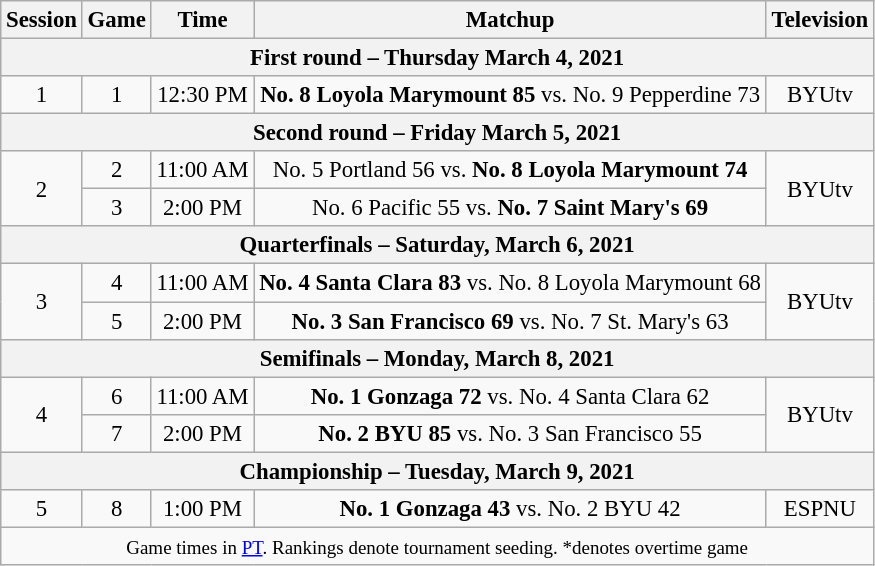<table class="wikitable" style="font-size: 95%;text-align:center">
<tr>
<th>Session</th>
<th>Game</th>
<th>Time</th>
<th>Matchup</th>
<th>Television</th>
</tr>
<tr>
<th colspan=6>First round – Thursday March 4, 2021</th>
</tr>
<tr>
<td>1</td>
<td>1</td>
<td>12:30 PM</td>
<td><strong>No. 8 Loyola Marymount 85</strong> vs. No. 9 Pepperdine 73</td>
<td>BYUtv</td>
</tr>
<tr>
<th colspan=6>Second round – Friday March 5, 2021</th>
</tr>
<tr>
<td rowspan=2>2</td>
<td>2</td>
<td>11:00 AM</td>
<td>No. 5 Portland 56 vs. <strong>No. 8 Loyola Marymount 74</strong></td>
<td rowspan=2>BYUtv</td>
</tr>
<tr>
<td>3</td>
<td>2:00 PM</td>
<td>No. 6 Pacific 55 vs. <strong>No. 7 Saint Mary's 69</strong></td>
</tr>
<tr>
<th colspan=6>Quarterfinals – Saturday, March 6, 2021</th>
</tr>
<tr>
<td rowspan=2>3</td>
<td>4</td>
<td>11:00 AM</td>
<td><strong>No. 4 Santa Clara 83</strong> vs. No. 8 Loyola Marymount 68</td>
<td rowspan=2>BYUtv</td>
</tr>
<tr>
<td>5</td>
<td>2:00 PM</td>
<td><strong>No. 3 San Francisco 69</strong> vs. No. 7 St. Mary's 63</td>
</tr>
<tr>
<th colspan=6>Semifinals – Monday, March 8, 2021</th>
</tr>
<tr>
<td rowspan=2>4</td>
<td>6</td>
<td>11:00 AM</td>
<td><strong>No. 1 Gonzaga 72</strong> vs. No. 4 Santa Clara 62</td>
<td rowspan=2>BYUtv</td>
</tr>
<tr>
<td>7</td>
<td>2:00 PM</td>
<td><strong>No. 2 BYU 85</strong> vs. No. 3 San Francisco 55</td>
</tr>
<tr>
<th colspan=6>Championship – Tuesday, March 9, 2021</th>
</tr>
<tr>
<td>5</td>
<td>8</td>
<td>1:00 PM</td>
<td><strong>No. 1 Gonzaga 43</strong> vs. No. 2 BYU 42</td>
<td>ESPNU</td>
</tr>
<tr>
<td colspan=6><small>Game times in <a href='#'>PT</a>. Rankings denote tournament seeding. *denotes overtime game</small></td>
</tr>
</table>
